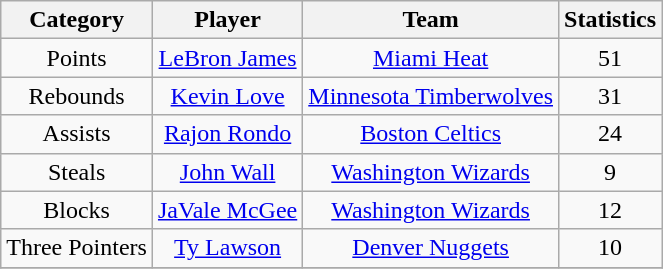<table class ="wikitable" style="text-align:center">
<tr>
<th>Category</th>
<th>Player</th>
<th>Team</th>
<th>Statistics</th>
</tr>
<tr>
<td>Points</td>
<td><a href='#'>LeBron James</a></td>
<td><a href='#'>Miami Heat</a></td>
<td>51</td>
</tr>
<tr>
<td>Rebounds</td>
<td><a href='#'>Kevin Love</a></td>
<td><a href='#'>Minnesota Timberwolves</a></td>
<td>31</td>
</tr>
<tr>
<td>Assists</td>
<td><a href='#'>Rajon Rondo</a></td>
<td><a href='#'>Boston Celtics</a></td>
<td>24</td>
</tr>
<tr>
<td>Steals</td>
<td><a href='#'>John Wall</a></td>
<td><a href='#'>Washington Wizards</a></td>
<td>9</td>
</tr>
<tr>
<td>Blocks</td>
<td><a href='#'>JaVale McGee</a></td>
<td><a href='#'>Washington Wizards</a></td>
<td>12</td>
</tr>
<tr>
<td>Three Pointers</td>
<td><a href='#'>Ty Lawson</a></td>
<td><a href='#'>Denver Nuggets</a></td>
<td>10</td>
</tr>
<tr>
</tr>
</table>
